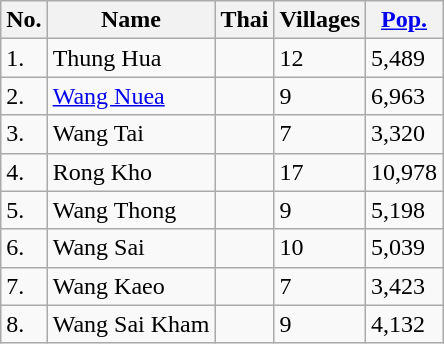<table class="wikitable sortable">
<tr>
<th>No.</th>
<th>Name</th>
<th>Thai</th>
<th>Villages</th>
<th><a href='#'>Pop.</a></th>
</tr>
<tr>
<td>1.</td>
<td>Thung Hua</td>
<td></td>
<td>12</td>
<td>5,489</td>
</tr>
<tr>
<td>2.</td>
<td><a href='#'>Wang Nuea</a></td>
<td></td>
<td>9</td>
<td>6,963</td>
</tr>
<tr>
<td>3.</td>
<td>Wang Tai</td>
<td></td>
<td>7</td>
<td>3,320</td>
</tr>
<tr>
<td>4.</td>
<td>Rong Kho</td>
<td></td>
<td>17</td>
<td>10,978</td>
</tr>
<tr>
<td>5.</td>
<td>Wang Thong</td>
<td></td>
<td>9</td>
<td>5,198</td>
</tr>
<tr>
<td>6.</td>
<td>Wang Sai</td>
<td></td>
<td>10</td>
<td>5,039</td>
</tr>
<tr>
<td>7.</td>
<td>Wang Kaeo</td>
<td></td>
<td>7</td>
<td>3,423</td>
</tr>
<tr>
<td>8.</td>
<td>Wang Sai Kham</td>
<td></td>
<td>9</td>
<td>4,132</td>
</tr>
</table>
